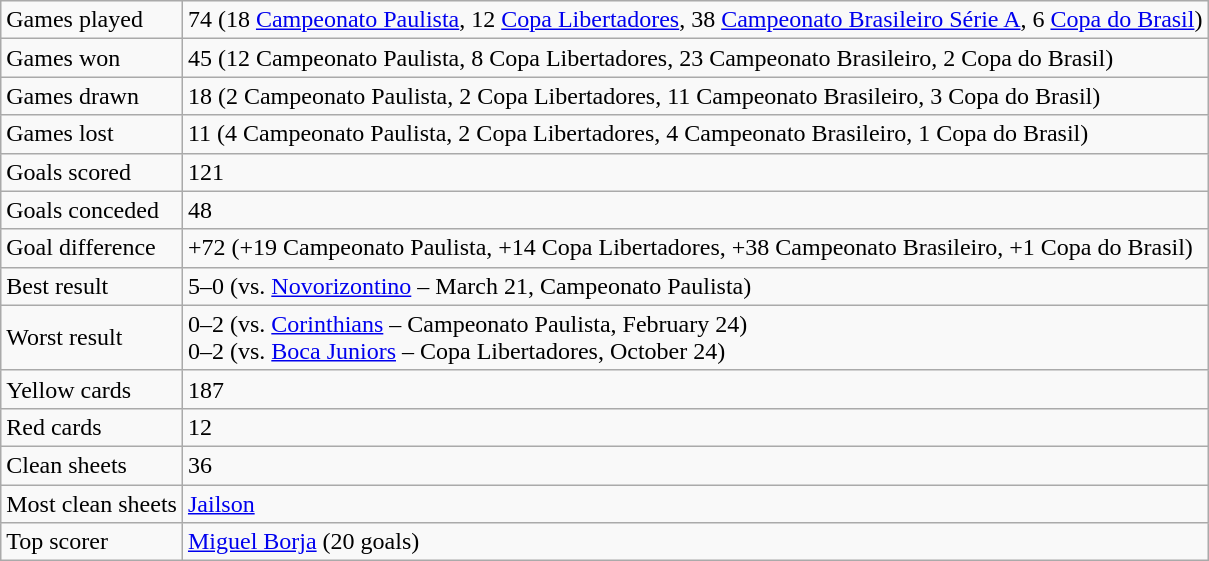<table class="wikitable">
<tr>
<td>Games played</td>
<td>74 (18 <a href='#'>Campeonato Paulista</a>, 12 <a href='#'>Copa Libertadores</a>, 38 <a href='#'>Campeonato Brasileiro Série A</a>, 6 <a href='#'>Copa do Brasil</a>)</td>
</tr>
<tr>
<td>Games won</td>
<td>45 (12 Campeonato Paulista, 8 Copa Libertadores, 23 Campeonato Brasileiro, 2 Copa do Brasil)</td>
</tr>
<tr>
<td>Games drawn</td>
<td>18 (2 Campeonato Paulista, 2 Copa Libertadores, 11 Campeonato Brasileiro, 3 Copa do Brasil)</td>
</tr>
<tr>
<td>Games lost</td>
<td>11 (4 Campeonato Paulista, 2 Copa Libertadores, 4 Campeonato Brasileiro, 1 Copa do Brasil)</td>
</tr>
<tr>
<td>Goals scored</td>
<td>121</td>
</tr>
<tr>
<td>Goals conceded</td>
<td>48</td>
</tr>
<tr>
<td>Goal difference</td>
<td>+72 (+19 Campeonato Paulista, +14 Copa Libertadores, +38 Campeonato Brasileiro, +1 Copa do Brasil)</td>
</tr>
<tr>
<td>Best result</td>
<td>5–0 (vs. <a href='#'>Novorizontino</a> – March 21, Campeonato Paulista)</td>
</tr>
<tr>
<td>Worst result</td>
<td>0–2 (vs. <a href='#'>Corinthians</a> – Campeonato Paulista, February 24) <br> 0–2 (vs. <a href='#'>Boca Juniors</a> – Copa Libertadores, October 24)</td>
</tr>
<tr>
<td>Yellow cards</td>
<td>187</td>
</tr>
<tr>
<td>Red cards</td>
<td>12</td>
</tr>
<tr>
<td>Clean sheets</td>
<td>36</td>
</tr>
<tr>
<td>Most clean sheets</td>
<td><a href='#'>Jailson</a></td>
</tr>
<tr>
<td>Top scorer</td>
<td><a href='#'>Miguel Borja</a> (20 goals)</td>
</tr>
</table>
